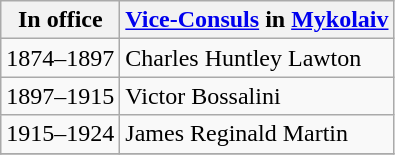<table class="wikitable">
<tr>
<th>In office</th>
<th><a href='#'>Vice-Consuls</a> in <a href='#'>Mykolaiv</a></th>
</tr>
<tr>
<td>1874–1897</td>
<td>Charles Huntley Lawton</td>
</tr>
<tr>
<td>1897–1915</td>
<td>Victor Bossalini</td>
</tr>
<tr>
<td>1915–1924</td>
<td>James Reginald Martin</td>
</tr>
<tr>
</tr>
</table>
